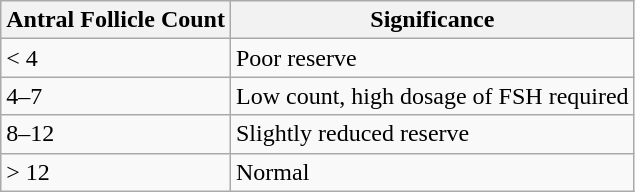<table class="wikitable" border="0">
<tr>
<th>Antral Follicle Count</th>
<th>Significance</th>
</tr>
<tr>
<td>< 4</td>
<td>Poor reserve</td>
</tr>
<tr>
<td>4–7</td>
<td>Low count, high dosage of FSH required</td>
</tr>
<tr>
<td>8–12</td>
<td>Slightly reduced reserve</td>
</tr>
<tr>
<td>> 12</td>
<td>Normal</td>
</tr>
</table>
